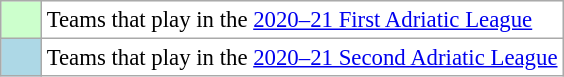<table class="wikitable" style="font-size: 95%;text-align:center;">
<tr>
<td style="background: #ccffcc;" width="20"></td>
<td bgcolor="#ffffff" align="left">Teams that play in the <a href='#'>2020–21 First Adriatic League</a></td>
</tr>
<tr>
<td style="background: lightblue;" width="20"></td>
<td bgcolor="#ffffff" align="left">Teams that play in the <a href='#'>2020–21 Second Adriatic League</a></td>
</tr>
</table>
